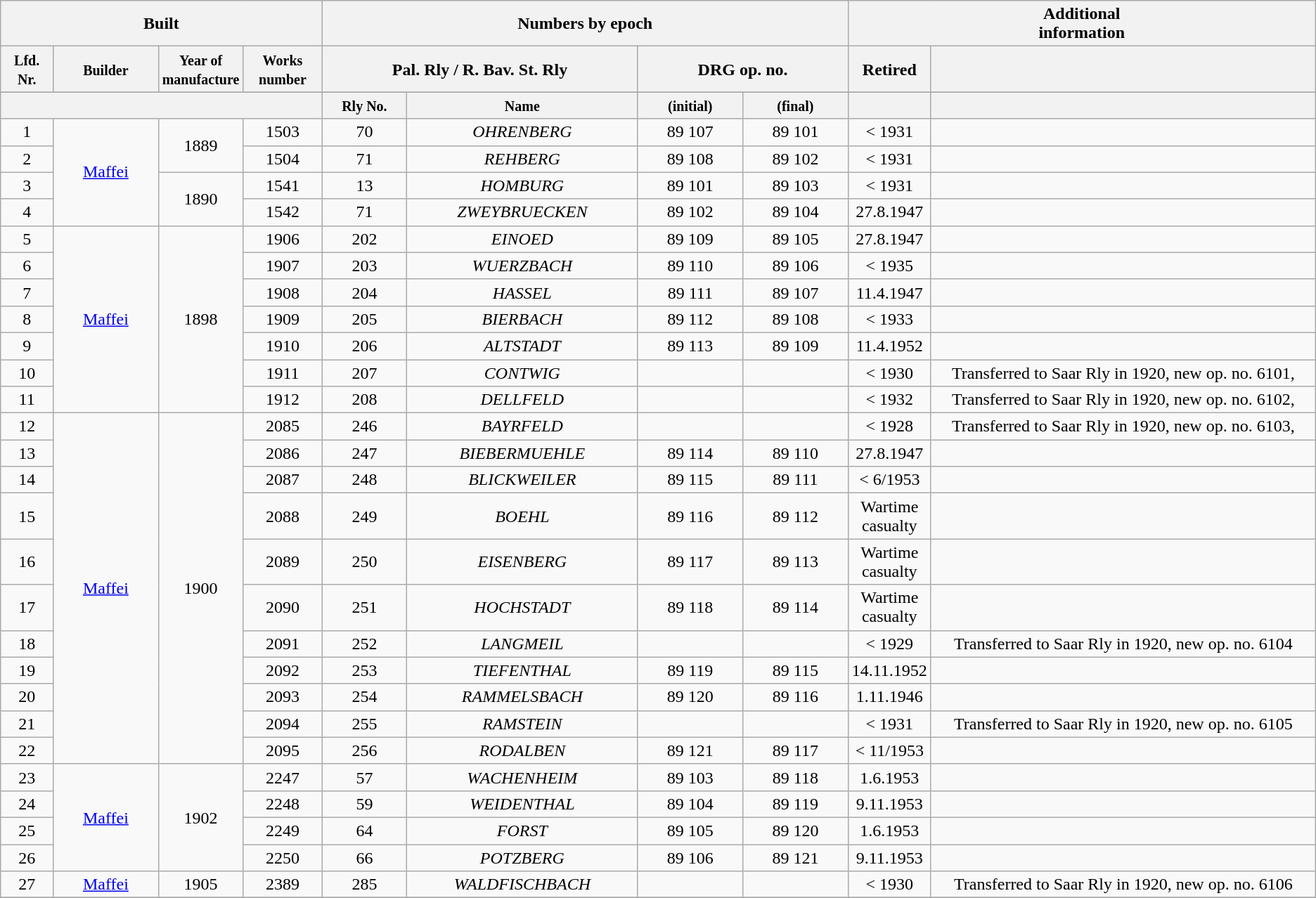<table class="wikitable" style="text-align:center" style="width:100%">
<tr class="hintergrundfarbe4">
<th colspan="4">Built</th>
<th colspan="4">Numbers by epoch</th>
<th colspan="2">Additional<br>information</th>
</tr>
<tr class="hintergrundfarbe6">
<th style="width:4%"><small>Lfd.<br>Nr.</small></th>
<th style="width:8%"><small>Builder</small></th>
<th style="width:6%"><small>Year of<br>manufacture</small></th>
<th style="width:6%"><small>Works<br>number</small></th>
<th colspan="2" style="width:24%">Pal. Rly / R. Bav. St. Rly</th>
<th colspan="2" style="width:16%">DRG op. no.</th>
<th style="width:5%">Retired</th>
<th></th>
</tr>
<tr>
</tr>
<tr class="hintergrundfarbe5">
<th colspan="4"></th>
<th><small>Rly No.</small></th>
<th><small>Name</small></th>
<th><small>(initial)</small></th>
<th><small>(final)</small></th>
<th></th>
<th></th>
</tr>
<tr>
<td>1</td>
<td rowspan="4"><a href='#'>Maffei</a></td>
<td rowspan="2">1889</td>
<td>1503</td>
<td>70</td>
<td><em>OHRENBERG</em></td>
<td>89 107</td>
<td>89 101</td>
<td>< 1931</td>
<td></td>
</tr>
<tr>
<td>2</td>
<td>1504</td>
<td>71</td>
<td><em>REHBERG</em></td>
<td>89 108</td>
<td>89 102</td>
<td>< 1931</td>
<td></td>
</tr>
<tr>
<td>3</td>
<td rowspan="2">1890</td>
<td>1541</td>
<td>13</td>
<td><em>HOMBURG</em></td>
<td>89 101</td>
<td>89 103</td>
<td>< 1931</td>
<td></td>
</tr>
<tr>
<td>4</td>
<td>1542</td>
<td>71</td>
<td><em>ZWEYBRUECKEN</em></td>
<td>89 102</td>
<td>89 104</td>
<td>27.8.1947</td>
<td></td>
</tr>
<tr>
<td>5</td>
<td rowspan="7"><a href='#'>Maffei</a></td>
<td rowspan="7">1898</td>
<td>1906</td>
<td>202</td>
<td><em>EINOED</em></td>
<td>89 109</td>
<td>89 105</td>
<td>27.8.1947</td>
<td></td>
</tr>
<tr>
<td>6</td>
<td>1907</td>
<td>203</td>
<td><em>WUERZBACH</em></td>
<td>89 110</td>
<td>89 106</td>
<td>< 1935</td>
<td></td>
</tr>
<tr>
<td>7</td>
<td>1908</td>
<td>204</td>
<td><em>HASSEL</em></td>
<td>89 111</td>
<td>89 107</td>
<td>11.4.1947</td>
<td></td>
</tr>
<tr>
<td>8</td>
<td>1909</td>
<td>205</td>
<td><em>BIERBACH</em></td>
<td>89 112</td>
<td>89 108</td>
<td>< 1933</td>
<td></td>
</tr>
<tr>
<td>9</td>
<td>1910</td>
<td>206</td>
<td><em>ALTSTADT</em></td>
<td>89 113</td>
<td>89 109</td>
<td>11.4.1952</td>
<td></td>
</tr>
<tr>
<td>10</td>
<td>1911</td>
<td>207</td>
<td><em>CONTWIG</em></td>
<td></td>
<td></td>
<td>< 1930</td>
<td>Transferred to Saar Rly in 1920, new op. no. 6101,</td>
</tr>
<tr>
<td>11</td>
<td>1912</td>
<td>208</td>
<td><em>DELLFELD</em></td>
<td></td>
<td></td>
<td>< 1932</td>
<td>Transferred to Saar Rly in 1920, new op. no.  6102,</td>
</tr>
<tr>
<td>12</td>
<td rowspan="11"><a href='#'>Maffei</a></td>
<td rowspan="11">1900</td>
<td>2085</td>
<td>246</td>
<td><em>BAYRFELD</em></td>
<td></td>
<td></td>
<td>< 1928</td>
<td>Transferred to Saar Rly in 1920, new op. no.  6103,</td>
</tr>
<tr>
<td>13</td>
<td>2086</td>
<td>247</td>
<td><em>BIEBERMUEHLE</em></td>
<td>89 114</td>
<td>89 110</td>
<td>27.8.1947</td>
<td></td>
</tr>
<tr>
<td>14</td>
<td>2087</td>
<td>248</td>
<td><em>BLICKWEILER</em></td>
<td>89 115</td>
<td>89 111</td>
<td>< 6/1953</td>
<td></td>
</tr>
<tr>
<td>15</td>
<td>2088</td>
<td>249</td>
<td><em>BOEHL</em></td>
<td>89 116</td>
<td>89 112</td>
<td>Wartime casualty</td>
<td></td>
</tr>
<tr>
<td>16</td>
<td>2089</td>
<td>250</td>
<td><em>EISENBERG</em></td>
<td>89 117</td>
<td>89 113</td>
<td>Wartime casualty</td>
<td></td>
</tr>
<tr>
<td>17</td>
<td>2090</td>
<td>251</td>
<td><em>HOCHSTADT</em></td>
<td>89 118</td>
<td>89 114</td>
<td>Wartime casualty</td>
<td></td>
</tr>
<tr>
<td>18</td>
<td>2091</td>
<td>252</td>
<td><em>LANGMEIL</em></td>
<td></td>
<td></td>
<td>< 1929</td>
<td>Transferred to Saar Rly in 1920, new op. no. 6104</td>
</tr>
<tr>
<td>19</td>
<td>2092</td>
<td>253</td>
<td><em>TIEFENTHAL</em></td>
<td>89 119</td>
<td>89 115</td>
<td>14.11.1952</td>
<td></td>
</tr>
<tr>
<td>20</td>
<td>2093</td>
<td>254</td>
<td><em>RAMMELSBACH</em></td>
<td>89 120</td>
<td>89 116</td>
<td>1.11.1946</td>
<td></td>
</tr>
<tr>
<td>21</td>
<td>2094</td>
<td>255</td>
<td><em>RAMSTEIN</em></td>
<td></td>
<td></td>
<td>< 1931</td>
<td>Transferred to Saar Rly in 1920, new op. no. 6105</td>
</tr>
<tr>
<td>22</td>
<td>2095</td>
<td>256</td>
<td><em>RODALBEN</em></td>
<td>89 121</td>
<td>89 117</td>
<td>< 11/1953</td>
<td></td>
</tr>
<tr>
<td>23</td>
<td rowspan="4"><a href='#'>Maffei</a></td>
<td rowspan="4">1902</td>
<td>2247</td>
<td>57</td>
<td><em>WACHENHEIM</em></td>
<td>89 103</td>
<td>89 118</td>
<td>1.6.1953</td>
<td></td>
</tr>
<tr>
<td>24</td>
<td>2248</td>
<td>59</td>
<td><em>WEIDENTHAL</em></td>
<td>89 104</td>
<td>89 119</td>
<td>9.11.1953</td>
<td></td>
</tr>
<tr>
<td>25</td>
<td>2249</td>
<td>64</td>
<td><em>FORST</em></td>
<td>89 105</td>
<td>89 120</td>
<td>1.6.1953</td>
<td></td>
</tr>
<tr>
<td>26</td>
<td>2250</td>
<td>66</td>
<td><em>POTZBERG</em></td>
<td>89 106</td>
<td>89 121</td>
<td>9.11.1953</td>
<td></td>
</tr>
<tr>
<td>27</td>
<td><a href='#'>Maffei</a></td>
<td>1905</td>
<td>2389</td>
<td>285</td>
<td><em>WALDFISCHBACH</em></td>
<td></td>
<td></td>
<td>< 1930</td>
<td>Transferred to Saar Rly in 1920, new op. no.  6106</td>
</tr>
<tr>
</tr>
</table>
